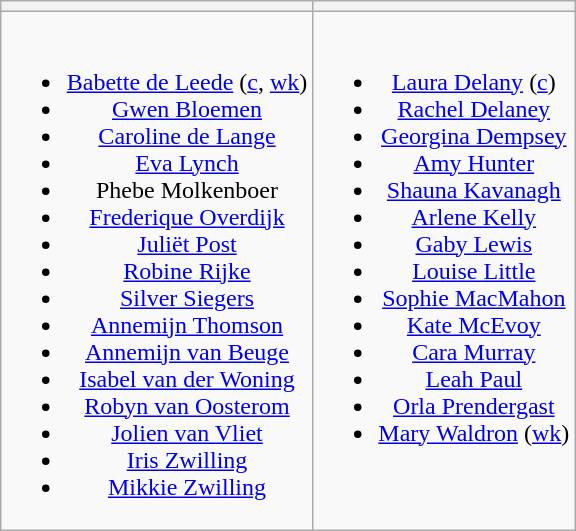<table class="wikitable" style="text-align:center; margin:auto">
<tr>
<th></th>
<th></th>
</tr>
<tr style="vertical-align:top">
<td><br><ul><li><a href='#'>Babette de Leede</a> (<a href='#'>c</a>, <a href='#'>wk</a>)</li><li><a href='#'>Gwen Bloemen</a></li><li><a href='#'>Caroline de Lange</a></li><li><a href='#'>Eva Lynch</a></li><li>Phebe Molkenboer</li><li><a href='#'>Frederique Overdijk</a></li><li><a href='#'>Juliët Post</a></li><li><a href='#'>Robine Rijke</a></li><li><a href='#'>Silver Siegers</a></li><li><a href='#'>Annemijn Thomson</a></li><li><a href='#'>Annemijn van Beuge</a></li><li><a href='#'>Isabel van der Woning</a></li><li><a href='#'>Robyn van Oosterom</a></li><li><a href='#'>Jolien van Vliet</a></li><li><a href='#'>Iris Zwilling</a></li><li><a href='#'>Mikkie Zwilling</a></li></ul></td>
<td><br><ul><li><a href='#'>Laura Delany</a> (<a href='#'>c</a>)</li><li><a href='#'>Rachel Delaney</a></li><li><a href='#'>Georgina Dempsey</a></li><li><a href='#'>Amy Hunter</a></li><li><a href='#'>Shauna Kavanagh</a></li><li><a href='#'>Arlene Kelly</a></li><li><a href='#'>Gaby Lewis</a></li><li><a href='#'>Louise Little</a></li><li><a href='#'>Sophie MacMahon</a></li><li><a href='#'>Kate McEvoy</a></li><li><a href='#'>Cara Murray</a></li><li><a href='#'>Leah Paul</a></li><li><a href='#'>Orla Prendergast</a></li><li><a href='#'>Mary Waldron</a> (<a href='#'>wk</a>)</li></ul></td>
</tr>
</table>
